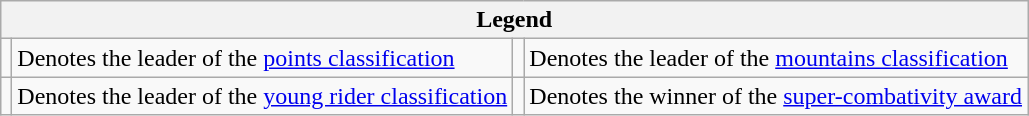<table class="wikitable">
<tr>
<th scope="col" colspan="4">Legend</th>
</tr>
<tr>
<td></td>
<td>Denotes the leader of the <a href='#'>points classification</a></td>
<td></td>
<td>Denotes the leader of the <a href='#'>mountains classification</a></td>
</tr>
<tr>
<td></td>
<td>Denotes the leader of the <a href='#'>young rider classification</a></td>
<td></td>
<td>Denotes the winner of the <a href='#'>super-combativity award</a></td>
</tr>
</table>
